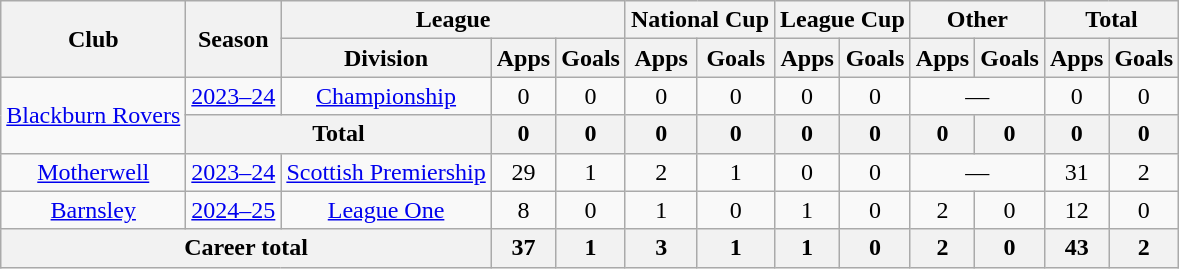<table class=wikitable style=text-align:center>
<tr>
<th rowspan=2>Club</th>
<th rowspan=2>Season</th>
<th colspan=3>League</th>
<th colspan=2>National Cup</th>
<th colspan=2>League Cup</th>
<th colspan=2>Other</th>
<th colspan=2>Total</th>
</tr>
<tr>
<th>Division</th>
<th>Apps</th>
<th>Goals</th>
<th>Apps</th>
<th>Goals</th>
<th>Apps</th>
<th>Goals</th>
<th>Apps</th>
<th>Goals</th>
<th>Apps</th>
<th>Goals</th>
</tr>
<tr>
<td rowspan=2><a href='#'>Blackburn Rovers</a></td>
<td><a href='#'>2023–24</a></td>
<td><a href='#'>Championship</a></td>
<td>0</td>
<td>0</td>
<td>0</td>
<td>0</td>
<td>0</td>
<td>0</td>
<td colspan=2>—</td>
<td>0</td>
<td>0</td>
</tr>
<tr>
<th colspan=2>Total</th>
<th>0</th>
<th>0</th>
<th>0</th>
<th>0</th>
<th>0</th>
<th>0</th>
<th>0</th>
<th>0</th>
<th>0</th>
<th>0</th>
</tr>
<tr>
<td><a href='#'>Motherwell</a></td>
<td><a href='#'>2023–24</a></td>
<td><a href='#'>Scottish Premiership</a></td>
<td>29</td>
<td>1</td>
<td>2</td>
<td>1</td>
<td>0</td>
<td>0</td>
<td colspan=2>—</td>
<td>31</td>
<td>2</td>
</tr>
<tr>
<td><a href='#'>Barnsley</a></td>
<td><a href='#'>2024–25</a></td>
<td><a href='#'>League One</a></td>
<td>8</td>
<td>0</td>
<td>1</td>
<td>0</td>
<td>1</td>
<td>0</td>
<td>2</td>
<td>0</td>
<td>12</td>
<td>0</td>
</tr>
<tr>
<th colspan=3>Career total</th>
<th>37</th>
<th>1</th>
<th>3</th>
<th>1</th>
<th>1</th>
<th>0</th>
<th>2</th>
<th>0</th>
<th>43</th>
<th>2</th>
</tr>
</table>
